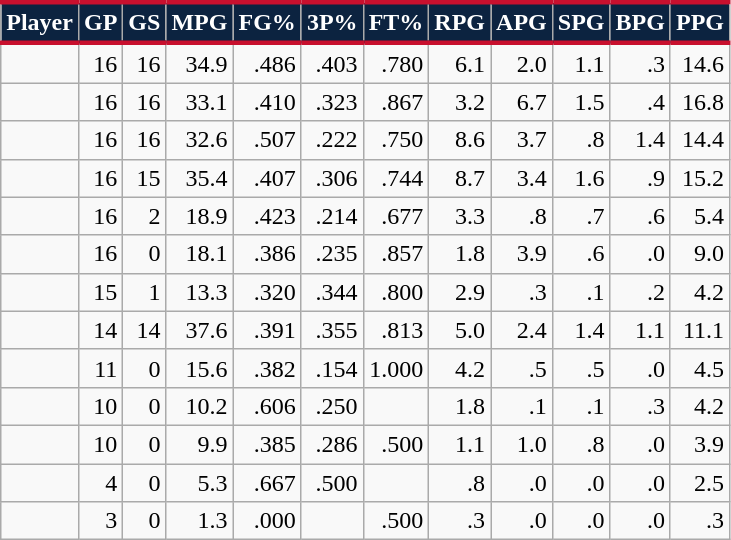<table class="wikitable sortable" style="text-align:right;">
<tr>
<th style="background:#0C2340; color:#FFFFFF; border-top:#C8102E 3px solid; border-bottom:#C8102E 3px solid;">Player</th>
<th style="background:#0C2340; color:#FFFFFF; border-top:#C8102E 3px solid; border-bottom:#C8102E 3px solid;">GP</th>
<th style="background:#0C2340; color:#FFFFFF; border-top:#C8102E 3px solid; border-bottom:#C8102E 3px solid;">GS</th>
<th style="background:#0C2340; color:#FFFFFF; border-top:#C8102E 3px solid; border-bottom:#C8102E 3px solid;">MPG</th>
<th style="background:#0C2340; color:#FFFFFF; border-top:#C8102E 3px solid; border-bottom:#C8102E 3px solid;">FG%</th>
<th style="background:#0C2340; color:#FFFFFF; border-top:#C8102E 3px solid; border-bottom:#C8102E 3px solid;">3P%</th>
<th style="background:#0C2340; color:#FFFFFF; border-top:#C8102E 3px solid; border-bottom:#C8102E 3px solid;">FT%</th>
<th style="background:#0C2340; color:#FFFFFF; border-top:#C8102E 3px solid; border-bottom:#C8102E 3px solid;">RPG</th>
<th style="background:#0C2340; color:#FFFFFF; border-top:#C8102E 3px solid; border-bottom:#C8102E 3px solid;">APG</th>
<th style="background:#0C2340; color:#FFFFFF; border-top:#C8102E 3px solid; border-bottom:#C8102E 3px solid;">SPG</th>
<th style="background:#0C2340; color:#FFFFFF; border-top:#C8102E 3px solid; border-bottom:#C8102E 3px solid;">BPG</th>
<th style="background:#0C2340; color:#FFFFFF; border-top:#C8102E 3px solid; border-bottom:#C8102E 3px solid;">PPG</th>
</tr>
<tr>
<td style="text-align:left;"></td>
<td>16</td>
<td>16</td>
<td>34.9</td>
<td>.486</td>
<td>.403</td>
<td>.780</td>
<td>6.1</td>
<td>2.0</td>
<td>1.1</td>
<td>.3</td>
<td>14.6</td>
</tr>
<tr>
<td style="text-align:left;"></td>
<td>16</td>
<td>16</td>
<td>33.1</td>
<td>.410</td>
<td>.323</td>
<td>.867</td>
<td>3.2</td>
<td>6.7</td>
<td>1.5</td>
<td>.4</td>
<td>16.8</td>
</tr>
<tr>
<td style="text-align:left;"></td>
<td>16</td>
<td>16</td>
<td>32.6</td>
<td>.507</td>
<td>.222</td>
<td>.750</td>
<td>8.6</td>
<td>3.7</td>
<td>.8</td>
<td>1.4</td>
<td>14.4</td>
</tr>
<tr>
<td style="text-align:left;"></td>
<td>16</td>
<td>15</td>
<td>35.4</td>
<td>.407</td>
<td>.306</td>
<td>.744</td>
<td>8.7</td>
<td>3.4</td>
<td>1.6</td>
<td>.9</td>
<td>15.2</td>
</tr>
<tr>
<td style="text-align:left;"></td>
<td>16</td>
<td>2</td>
<td>18.9</td>
<td>.423</td>
<td>.214</td>
<td>.677</td>
<td>3.3</td>
<td>.8</td>
<td>.7</td>
<td>.6</td>
<td>5.4</td>
</tr>
<tr>
<td style="text-align:left;"></td>
<td>16</td>
<td>0</td>
<td>18.1</td>
<td>.386</td>
<td>.235</td>
<td>.857</td>
<td>1.8</td>
<td>3.9</td>
<td>.6</td>
<td>.0</td>
<td>9.0</td>
</tr>
<tr>
<td style="text-align:left;"></td>
<td>15</td>
<td>1</td>
<td>13.3</td>
<td>.320</td>
<td>.344</td>
<td>.800</td>
<td>2.9</td>
<td>.3</td>
<td>.1</td>
<td>.2</td>
<td>4.2</td>
</tr>
<tr>
<td style="text-align:left;"></td>
<td>14</td>
<td>14</td>
<td>37.6</td>
<td>.391</td>
<td>.355</td>
<td>.813</td>
<td>5.0</td>
<td>2.4</td>
<td>1.4</td>
<td>1.1</td>
<td>11.1</td>
</tr>
<tr>
<td style="text-align:left;"></td>
<td>11</td>
<td>0</td>
<td>15.6</td>
<td>.382</td>
<td>.154</td>
<td>1.000</td>
<td>4.2</td>
<td>.5</td>
<td>.5</td>
<td>.0</td>
<td>4.5</td>
</tr>
<tr>
<td style="text-align:left;"></td>
<td>10</td>
<td>0</td>
<td>10.2</td>
<td>.606</td>
<td>.250</td>
<td></td>
<td>1.8</td>
<td>.1</td>
<td>.1</td>
<td>.3</td>
<td>4.2</td>
</tr>
<tr>
<td style="text-align:left;"></td>
<td>10</td>
<td>0</td>
<td>9.9</td>
<td>.385</td>
<td>.286</td>
<td>.500</td>
<td>1.1</td>
<td>1.0</td>
<td>.8</td>
<td>.0</td>
<td>3.9</td>
</tr>
<tr>
<td style="text-align:left;"></td>
<td>4</td>
<td>0</td>
<td>5.3</td>
<td>.667</td>
<td>.500</td>
<td></td>
<td>.8</td>
<td>.0</td>
<td>.0</td>
<td>.0</td>
<td>2.5</td>
</tr>
<tr>
<td style="text-align:left;"></td>
<td>3</td>
<td>0</td>
<td>1.3</td>
<td>.000</td>
<td></td>
<td>.500</td>
<td>.3</td>
<td>.0</td>
<td>.0</td>
<td>.0</td>
<td>.3</td>
</tr>
</table>
